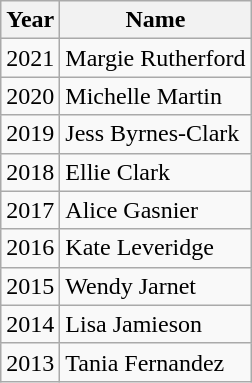<table class="wikitable">
<tr>
<th>Year</th>
<th>Name</th>
</tr>
<tr>
<td>2021</td>
<td>Margie Rutherford</td>
</tr>
<tr>
<td>2020</td>
<td>Michelle Martin</td>
</tr>
<tr>
<td>2019</td>
<td>Jess Byrnes-Clark</td>
</tr>
<tr>
<td>2018</td>
<td>Ellie Clark</td>
</tr>
<tr>
<td>2017</td>
<td>Alice Gasnier</td>
</tr>
<tr>
<td>2016</td>
<td>Kate Leveridge</td>
</tr>
<tr>
<td>2015</td>
<td>Wendy Jarnet</td>
</tr>
<tr>
<td>2014</td>
<td>Lisa Jamieson</td>
</tr>
<tr>
<td>2013</td>
<td>Tania Fernandez</td>
</tr>
</table>
